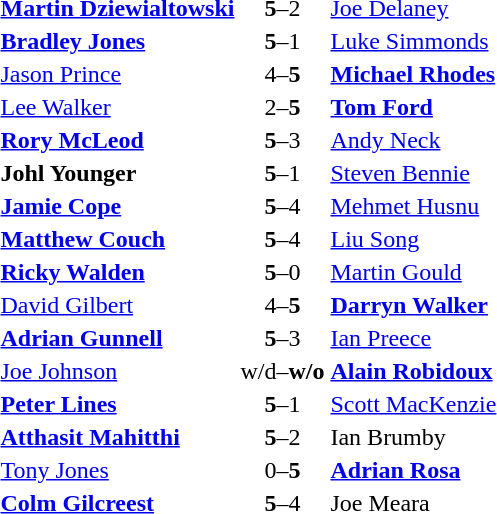<table>
<tr>
<td> <strong><a href='#'>Martin Dziewialtowski</a></strong></td>
<td align="center"><strong>5</strong>–2</td>
<td> <a href='#'>Joe Delaney</a></td>
</tr>
<tr>
<td> <strong><a href='#'>Bradley Jones</a></strong></td>
<td align="center"><strong>5</strong>–1</td>
<td> <a href='#'>Luke Simmonds</a></td>
</tr>
<tr>
<td> <a href='#'>Jason Prince</a></td>
<td align="center">4–<strong>5</strong></td>
<td> <strong><a href='#'>Michael Rhodes</a></strong></td>
</tr>
<tr>
<td> <a href='#'>Lee Walker</a></td>
<td align="center">2–<strong>5</strong></td>
<td> <strong><a href='#'>Tom Ford</a></strong></td>
</tr>
<tr>
<td> <strong><a href='#'>Rory McLeod</a></strong></td>
<td align="center"><strong>5</strong>–3</td>
<td> <a href='#'>Andy Neck</a></td>
</tr>
<tr>
<td> <strong>Johl Younger</strong></td>
<td align="center"><strong>5</strong>–1</td>
<td> <a href='#'>Steven Bennie</a></td>
</tr>
<tr>
<td> <strong><a href='#'>Jamie Cope</a></strong></td>
<td align="center"><strong>5</strong>–4</td>
<td> <a href='#'>Mehmet Husnu</a></td>
</tr>
<tr>
<td> <strong><a href='#'>Matthew Couch</a></strong></td>
<td align="center"><strong>5</strong>–4</td>
<td> <a href='#'>Liu Song</a></td>
</tr>
<tr>
<td> <strong><a href='#'>Ricky Walden</a></strong></td>
<td align="center"><strong>5</strong>–0</td>
<td> <a href='#'>Martin Gould</a></td>
</tr>
<tr>
<td> <a href='#'>David Gilbert</a></td>
<td align="center">4–<strong>5</strong></td>
<td> <strong><a href='#'>Darryn Walker</a></strong></td>
</tr>
<tr>
<td> <strong><a href='#'>Adrian Gunnell</a></strong></td>
<td align="center"><strong>5</strong>–3</td>
<td> <a href='#'>Ian Preece</a></td>
</tr>
<tr>
<td> <a href='#'>Joe Johnson</a></td>
<td align="center">w/d–<strong>w/o</strong></td>
<td> <strong><a href='#'>Alain Robidoux</a></strong></td>
</tr>
<tr>
<td> <strong><a href='#'>Peter Lines</a></strong></td>
<td align="center"><strong>5</strong>–1</td>
<td> <a href='#'>Scott MacKenzie</a></td>
</tr>
<tr>
<td> <strong><a href='#'>Atthasit Mahitthi</a></strong></td>
<td align="center"><strong>5</strong>–2</td>
<td> Ian Brumby</td>
</tr>
<tr>
<td> <a href='#'>Tony Jones</a></td>
<td align="center">0–<strong>5</strong></td>
<td> <strong><a href='#'>Adrian Rosa</a></strong></td>
</tr>
<tr>
<td> <strong><a href='#'>Colm Gilcreest</a></strong></td>
<td align="center"><strong>5</strong>–4</td>
<td> Joe Meara</td>
</tr>
</table>
